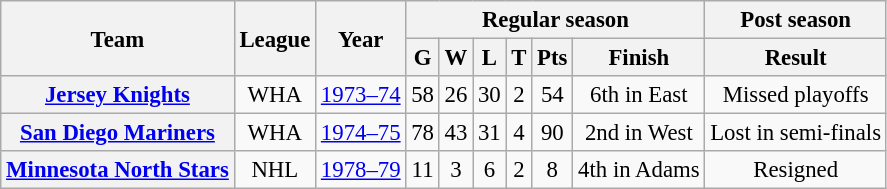<table class="wikitable" style="font-size: 95%; text-align:center;">
<tr>
<th rowspan="2">Team</th>
<th ! rowspan="2">League</th>
<th rowspan="2">Year</th>
<th colspan="6">Regular season</th>
<th colspan="1">Post season</th>
</tr>
<tr>
<th>G</th>
<th>W</th>
<th>L</th>
<th>T</th>
<th>Pts</th>
<th>Finish</th>
<th>Result</th>
</tr>
<tr>
<th><a href='#'>Jersey Knights</a></th>
<td>WHA</td>
<td><a href='#'>1973–74</a></td>
<td>58</td>
<td>26</td>
<td>30</td>
<td>2</td>
<td>54</td>
<td>6th in East</td>
<td>Missed playoffs</td>
</tr>
<tr>
<th><a href='#'>San Diego Mariners</a></th>
<td>WHA</td>
<td><a href='#'>1974–75</a></td>
<td>78</td>
<td>43</td>
<td>31</td>
<td>4</td>
<td>90</td>
<td>2nd in West</td>
<td>Lost in semi-finals</td>
</tr>
<tr>
<th><a href='#'>Minnesota North Stars</a></th>
<td>NHL</td>
<td><a href='#'>1978–79</a></td>
<td>11</td>
<td>3</td>
<td>6</td>
<td>2</td>
<td>8</td>
<td>4th in Adams</td>
<td>Resigned</td>
</tr>
</table>
